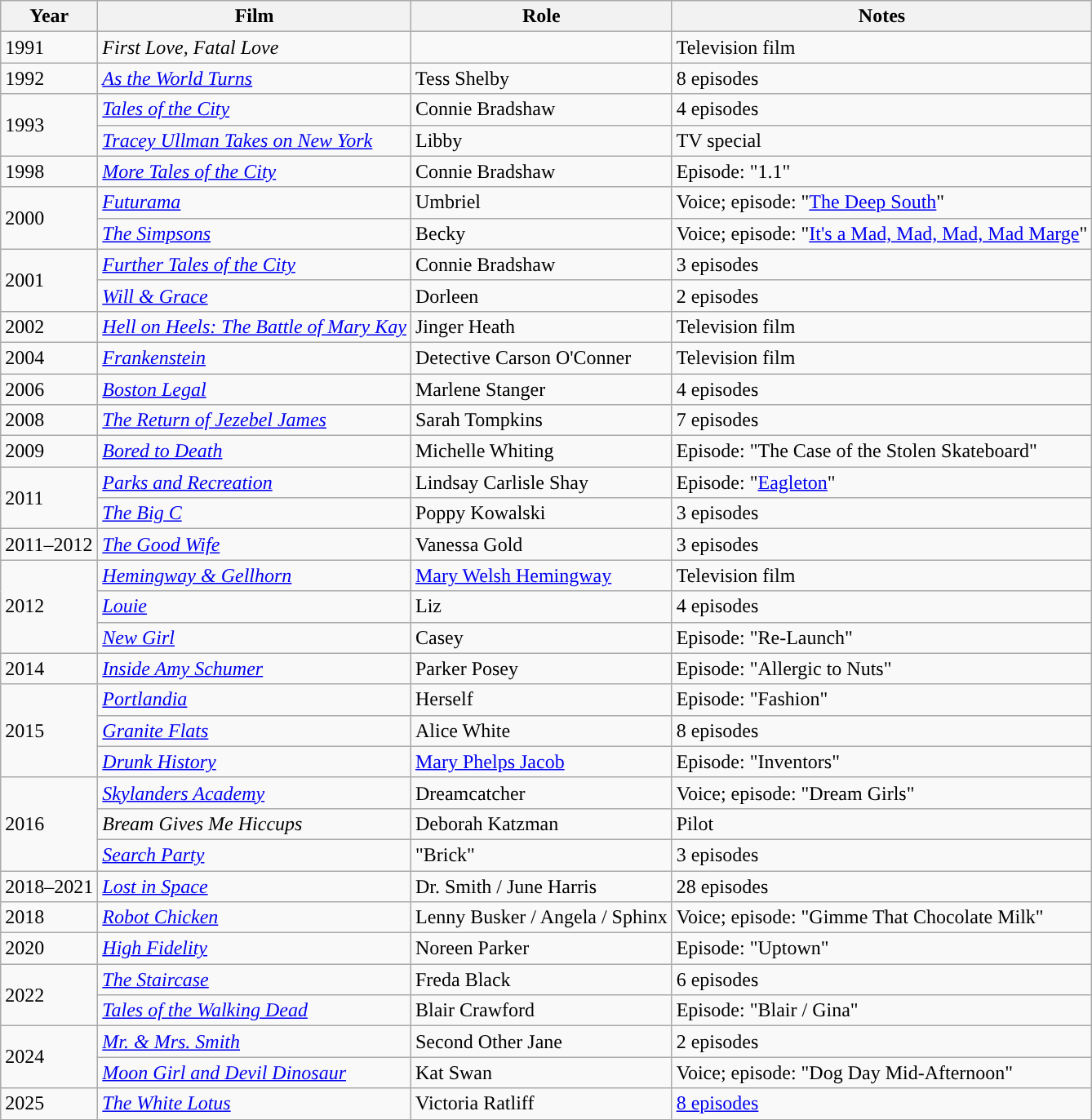<table class="wikitable sortable">
<tr>
<th scope="col">Year</th>
<th scope="col">Film</th>
<th scope="col">Role</th>
<th scope="col" class="unsortable">Notes</th>
</tr>
<tr>
<td>1991</td>
<td><em>First Love, Fatal Love</em></td>
<td></td>
<td>Television film</td>
</tr>
<tr>
<td>1992</td>
<td><em><a href='#'>As the World Turns</a></em></td>
<td>Tess Shelby</td>
<td>8 episodes</td>
</tr>
<tr>
<td rowspan="2">1993</td>
<td><em><a href='#'>Tales of the City</a></em></td>
<td>Connie Bradshaw</td>
<td>4 episodes</td>
</tr>
<tr>
<td><em><a href='#'>Tracey Ullman Takes on New York</a></em></td>
<td>Libby</td>
<td>TV special</td>
</tr>
<tr>
<td>1998</td>
<td><em><a href='#'>More Tales of the City</a></em></td>
<td>Connie Bradshaw</td>
<td>Episode: "1.1"</td>
</tr>
<tr>
<td rowspan="2">2000</td>
<td><em><a href='#'>Futurama</a></em></td>
<td>Umbriel</td>
<td>Voice; episode: "<a href='#'>The Deep South</a>"</td>
</tr>
<tr>
<td><em><a href='#'>The Simpsons</a></em></td>
<td>Becky</td>
<td>Voice; episode: "<a href='#'>It's a Mad, Mad, Mad, Mad Marge</a>"</td>
</tr>
<tr>
<td rowspan="2">2001</td>
<td><em><a href='#'>Further Tales of the City</a></em></td>
<td>Connie Bradshaw</td>
<td>3 episodes</td>
</tr>
<tr>
<td><em><a href='#'>Will & Grace</a></em></td>
<td>Dorleen</td>
<td>2 episodes</td>
</tr>
<tr>
<td>2002</td>
<td><em><a href='#'>Hell on Heels: The Battle of Mary Kay</a></em></td>
<td>Jinger Heath</td>
<td>Television film</td>
</tr>
<tr>
<td>2004</td>
<td><em><a href='#'>Frankenstein</a></em></td>
<td>Detective Carson O'Conner</td>
<td>Television film</td>
</tr>
<tr>
<td>2006</td>
<td><em><a href='#'>Boston Legal</a></em></td>
<td>Marlene Stanger</td>
<td>4 episodes</td>
</tr>
<tr>
<td>2008</td>
<td><em><a href='#'>The Return of Jezebel James</a></em></td>
<td>Sarah Tompkins</td>
<td>7 episodes</td>
</tr>
<tr>
<td>2009</td>
<td><em><a href='#'>Bored to Death</a></em></td>
<td>Michelle Whiting</td>
<td>Episode: "The Case of the Stolen Skateboard"</td>
</tr>
<tr>
<td rowspan="2">2011</td>
<td><em><a href='#'>Parks and Recreation</a></em></td>
<td>Lindsay Carlisle Shay</td>
<td>Episode: "<a href='#'>Eagleton</a>"</td>
</tr>
<tr>
<td><em><a href='#'>The Big C</a></em></td>
<td>Poppy Kowalski</td>
<td>3 episodes</td>
</tr>
<tr>
<td>2011–2012</td>
<td><em><a href='#'>The Good Wife</a></em></td>
<td>Vanessa Gold</td>
<td>3 episodes</td>
</tr>
<tr>
<td rowspan="3">2012</td>
<td><em><a href='#'>Hemingway & Gellhorn</a></em></td>
<td><a href='#'>Mary Welsh Hemingway</a></td>
<td>Television film</td>
</tr>
<tr>
<td><em><a href='#'>Louie</a></em></td>
<td>Liz</td>
<td>4 episodes</td>
</tr>
<tr>
<td><em><a href='#'>New Girl</a></em></td>
<td>Casey</td>
<td>Episode: "Re-Launch"</td>
</tr>
<tr>
<td>2014</td>
<td><em><a href='#'>Inside Amy Schumer</a></em></td>
<td>Parker Posey</td>
<td>Episode: "Allergic to Nuts"</td>
</tr>
<tr>
<td rowspan="3">2015</td>
<td><em><a href='#'>Portlandia</a></em></td>
<td>Herself</td>
<td>Episode: "Fashion"</td>
</tr>
<tr>
<td><em><a href='#'>Granite Flats</a></em></td>
<td>Alice White</td>
<td>8 episodes</td>
</tr>
<tr>
<td><em><a href='#'>Drunk History</a></em></td>
<td><a href='#'>Mary Phelps Jacob</a></td>
<td>Episode: "Inventors"</td>
</tr>
<tr>
<td rowspan="3">2016</td>
<td><em><a href='#'>Skylanders Academy</a></em></td>
<td>Dreamcatcher</td>
<td>Voice; episode: "Dream Girls"</td>
</tr>
<tr>
<td><em>Bream Gives Me Hiccups</em></td>
<td>Deborah Katzman</td>
<td>Pilot</td>
</tr>
<tr>
<td><em><a href='#'>Search Party</a></em></td>
<td>"Brick"</td>
<td>3 episodes</td>
</tr>
<tr>
<td>2018–2021</td>
<td><em><a href='#'>Lost in Space</a></em></td>
<td>Dr. Smith / June Harris</td>
<td>28 episodes</td>
</tr>
<tr>
<td>2018</td>
<td><em><a href='#'>Robot Chicken</a></em></td>
<td>Lenny Busker / Angela / Sphinx</td>
<td>Voice; episode: "Gimme That Chocolate Milk"</td>
</tr>
<tr>
<td>2020</td>
<td><em><a href='#'>High Fidelity</a></em></td>
<td>Noreen Parker</td>
<td>Episode: "Uptown"</td>
</tr>
<tr>
<td rowspan="2">2022</td>
<td><em><a href='#'>The Staircase</a></em></td>
<td>Freda Black</td>
<td>6 episodes</td>
</tr>
<tr>
<td><em><a href='#'>Tales of the Walking Dead</a></em></td>
<td>Blair Crawford</td>
<td>Episode: "Blair / Gina"</td>
</tr>
<tr>
<td rowspan="2">2024</td>
<td><em><a href='#'>Mr. & Mrs. Smith</a></em></td>
<td>Second Other Jane</td>
<td>2 episodes</td>
</tr>
<tr>
<td><em><a href='#'>Moon Girl and Devil Dinosaur</a></em></td>
<td>Kat Swan</td>
<td>Voice; episode: "Dog Day Mid-Afternoon"</td>
</tr>
<tr>
<td>2025</td>
<td><em><a href='#'>The White Lotus</a></em></td>
<td>Victoria Ratliff</td>
<td><a href='#'>8 episodes</a></td>
</tr>
</table>
